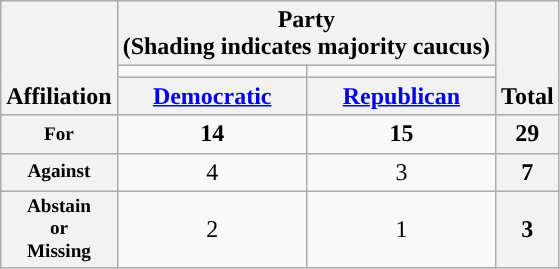<table class="wikitable" style="text-align:center">
<tr valign="bottom">
<th scope="col" rowspan="3">Affiliation</th>
<th scope="col" colspan="2">Party <div>(Shading indicates majority caucus)</div></th>
<th scope="col" rowspan="3">Total</th>
</tr>
<tr style="height:5px">
<td style="background-color:"></td>
<td style="background-color:"></td>
</tr>
<tr>
<th><a href='#'>Democratic</a></th>
<th><a href='#'>Republican</a></th>
</tr>
<tr>
<th scope="row" style="white-space:nowrap; font-size:80%">For</th>
<td><strong>14</strong></td>
<td><strong>15</strong></td>
<th><strong>29</strong></th>
</tr>
<tr>
<th scope="row" style="white-space:nowrap; font-size:80%">Against</th>
<td>4</td>
<td>3</td>
<th>7</th>
</tr>
<tr>
<th scope="row" style="white-space:nowrap; font-size:80%">Abstain<br>or<br>Missing</th>
<td>2</td>
<td>1</td>
<th>3</th>
</tr>
</table>
